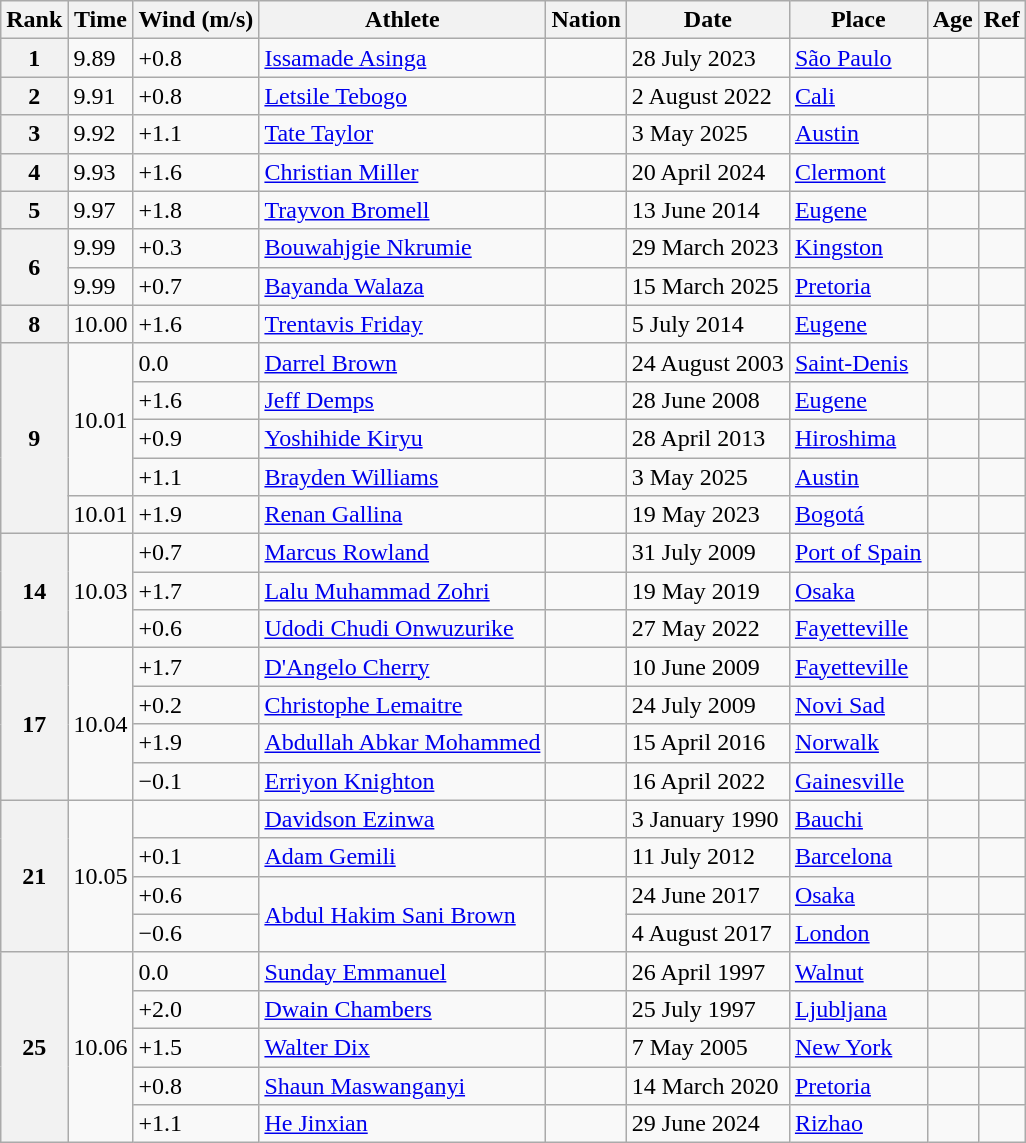<table class="wikitable">
<tr>
<th>Rank</th>
<th>Time</th>
<th>Wind (m/s)</th>
<th>Athlete</th>
<th>Nation</th>
<th>Date</th>
<th>Place</th>
<th>Age</th>
<th>Ref</th>
</tr>
<tr>
<th>1</th>
<td>9.89</td>
<td>+0.8</td>
<td><a href='#'>Issamade Asinga</a></td>
<td></td>
<td>28 July 2023</td>
<td><a href='#'>São Paulo</a></td>
<td></td>
<td></td>
</tr>
<tr>
<th>2</th>
<td>9.91 </td>
<td>+0.8</td>
<td><a href='#'>Letsile Tebogo</a></td>
<td></td>
<td>2 August 2022</td>
<td><a href='#'>Cali</a></td>
<td></td>
<td></td>
</tr>
<tr>
<th>3</th>
<td>9.92</td>
<td>+1.1</td>
<td><a href='#'>Tate Taylor</a></td>
<td></td>
<td>3 May 2025</td>
<td><a href='#'>Austin</a></td>
<td></td>
<td></td>
</tr>
<tr>
<th>4</th>
<td>9.93</td>
<td>+1.6</td>
<td><a href='#'>Christian Miller</a></td>
<td></td>
<td>20 April 2024</td>
<td><a href='#'>Clermont</a></td>
<td></td>
<td></td>
</tr>
<tr>
<th>5</th>
<td>9.97</td>
<td>+1.8</td>
<td><a href='#'>Trayvon Bromell</a></td>
<td></td>
<td>13 June 2014</td>
<td><a href='#'>Eugene</a></td>
<td></td>
<td></td>
</tr>
<tr>
<th rowspan=2>6</th>
<td>9.99</td>
<td>+0.3</td>
<td><a href='#'>Bouwahjgie Nkrumie</a></td>
<td></td>
<td>29 March 2023</td>
<td><a href='#'>Kingston</a></td>
<td></td>
<td></td>
</tr>
<tr>
<td>9.99 </td>
<td>+0.7</td>
<td><a href='#'>Bayanda Walaza</a></td>
<td></td>
<td>15 March 2025</td>
<td><a href='#'>Pretoria</a></td>
<td></td>
<td></td>
</tr>
<tr>
<th>8</th>
<td>10.00</td>
<td>+1.6</td>
<td><a href='#'>Trentavis Friday</a></td>
<td></td>
<td>5 July 2014</td>
<td><a href='#'>Eugene</a></td>
<td></td>
<td></td>
</tr>
<tr>
<th rowspan=5>9</th>
<td rowspan=4>10.01</td>
<td>0.0</td>
<td><a href='#'>Darrel Brown</a></td>
<td></td>
<td>24 August 2003</td>
<td><a href='#'>Saint-Denis</a></td>
<td></td>
<td></td>
</tr>
<tr>
<td>+1.6</td>
<td><a href='#'>Jeff Demps</a></td>
<td></td>
<td>28 June 2008</td>
<td><a href='#'>Eugene</a></td>
<td></td>
<td></td>
</tr>
<tr>
<td>+0.9</td>
<td><a href='#'>Yoshihide Kiryu</a></td>
<td></td>
<td>28 April 2013</td>
<td><a href='#'>Hiroshima</a></td>
<td></td>
<td></td>
</tr>
<tr>
<td>+1.1</td>
<td><a href='#'>Brayden Williams</a></td>
<td></td>
<td>3 May 2025</td>
<td><a href='#'>Austin</a></td>
<td></td>
<td></td>
</tr>
<tr>
<td>10.01 </td>
<td>+1.9</td>
<td><a href='#'>Renan Gallina</a></td>
<td></td>
<td>19 May 2023</td>
<td><a href='#'>Bogotá</a></td>
<td></td>
<td></td>
</tr>
<tr>
<th rowspan=3>14</th>
<td rowspan=3>10.03</td>
<td>+0.7</td>
<td><a href='#'>Marcus Rowland</a></td>
<td></td>
<td>31 July 2009</td>
<td><a href='#'>Port of Spain</a></td>
<td></td>
<td></td>
</tr>
<tr>
<td>+1.7</td>
<td><a href='#'>Lalu Muhammad Zohri</a></td>
<td></td>
<td>19 May 2019</td>
<td><a href='#'>Osaka</a></td>
<td></td>
<td></td>
</tr>
<tr>
<td>+0.6</td>
<td><a href='#'>Udodi Chudi Onwuzurike</a></td>
<td></td>
<td>27 May 2022</td>
<td><a href='#'>Fayetteville</a></td>
<td></td>
<td></td>
</tr>
<tr>
<th rowspan=4>17</th>
<td rowspan=4>10.04</td>
<td>+1.7</td>
<td><a href='#'>D'Angelo Cherry</a></td>
<td></td>
<td>10 June 2009</td>
<td><a href='#'>Fayetteville</a></td>
<td></td>
<td></td>
</tr>
<tr>
<td>+0.2</td>
<td><a href='#'>Christophe Lemaitre</a></td>
<td></td>
<td>24 July 2009</td>
<td><a href='#'>Novi Sad</a></td>
<td></td>
<td></td>
</tr>
<tr>
<td>+1.9</td>
<td><a href='#'>Abdullah Abkar Mohammed</a></td>
<td></td>
<td>15 April 2016</td>
<td><a href='#'>Norwalk</a></td>
<td></td>
<td></td>
</tr>
<tr>
<td>−0.1</td>
<td><a href='#'>Erriyon Knighton</a></td>
<td></td>
<td>16 April 2022</td>
<td><a href='#'>Gainesville</a></td>
<td></td>
<td></td>
</tr>
<tr>
<th rowspan=4>21</th>
<td rowspan=4>10.05</td>
<td></td>
<td><a href='#'>Davidson Ezinwa</a></td>
<td></td>
<td>3 January 1990</td>
<td><a href='#'>Bauchi</a></td>
<td></td>
<td></td>
</tr>
<tr>
<td>+0.1</td>
<td><a href='#'>Adam Gemili</a></td>
<td></td>
<td>11 July 2012</td>
<td><a href='#'>Barcelona</a></td>
<td></td>
<td></td>
</tr>
<tr>
<td>+0.6</td>
<td rowspan=2><a href='#'>Abdul Hakim Sani Brown</a></td>
<td rowspan=2></td>
<td>24 June 2017</td>
<td><a href='#'>Osaka</a></td>
<td></td>
<td></td>
</tr>
<tr>
<td>−0.6</td>
<td>4 August 2017</td>
<td><a href='#'>London</a></td>
<td></td>
<td></td>
</tr>
<tr>
<th rowspan=5>25</th>
<td rowspan=5>10.06</td>
<td>0.0</td>
<td><a href='#'>Sunday Emmanuel</a></td>
<td></td>
<td>26 April 1997</td>
<td><a href='#'>Walnut</a></td>
<td></td>
<td></td>
</tr>
<tr>
<td>+2.0</td>
<td><a href='#'>Dwain Chambers</a></td>
<td></td>
<td>25 July 1997</td>
<td><a href='#'>Ljubljana</a></td>
<td></td>
<td></td>
</tr>
<tr>
<td>+1.5</td>
<td><a href='#'>Walter Dix</a></td>
<td></td>
<td 2>7 May 2005</td>
<td><a href='#'>New York</a></td>
<td></td>
<td></td>
</tr>
<tr>
<td>+0.8</td>
<td><a href='#'>Shaun Maswanganyi</a></td>
<td></td>
<td>14 March 2020</td>
<td><a href='#'>Pretoria</a></td>
<td></td>
<td></td>
</tr>
<tr>
<td>+1.1</td>
<td><a href='#'>He Jinxian</a></td>
<td></td>
<td>29 June 2024</td>
<td><a href='#'>Rizhao</a></td>
<td></td>
<td></td>
</tr>
</table>
